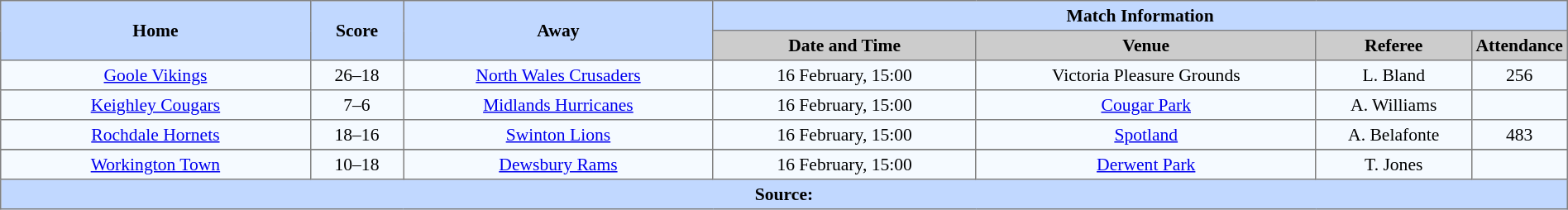<table border=1 style="border-collapse:collapse; font-size:90%; text-align:center;" cellpadding=3 cellspacing=0 width=100%>
<tr bgcolor=#C1D8FF>
<th scope="col" rowspan=2  width=20%>Home</th>
<th scope="col" rowspan=2  width=6%>Score</th>
<th scope="col" rowspan=2  width=20%>Away</th>
<th colspan=4>Match Information</th>
</tr>
<tr bgcolor=#CCCCCC>
<th scope="col" width=17%>Date and Time</th>
<th scope="col" width=22%>Venue</th>
<th scope="col" width=10%>Referee</th>
<th scope="col" width=7%>Attendance</th>
</tr>
<tr bgcolor=#F5FAFF>
<td> <a href='#'>Goole Vikings</a></td>
<td>26–18</td>
<td> <a href='#'>North Wales Crusaders</a></td>
<td 256>16 February, 15:00</td>
<td>Victoria Pleasure Grounds</td>
<td>L. Bland</td>
<td>256</td>
</tr>
<tr bgcolor=#F5FAFF>
<td> <a href='#'>Keighley Cougars</a></td>
<td>7–6</td>
<td> <a href='#'>Midlands Hurricanes</a></td>
<td>16 February, 15:00</td>
<td><a href='#'>Cougar Park</a></td>
<td>A. Williams</td>
<td></td>
</tr>
<tr bgcolor=#F5FAFF>
<td> <a href='#'>Rochdale Hornets</a></td>
<td>18–16</td>
<td> <a href='#'>Swinton Lions</a></td>
<td>16 February, 15:00</td>
<td><a href='#'>Spotland</a></td>
<td>A. Belafonte</td>
<td>483</td>
</tr>
<tr>
</tr>
<tr bgcolor=#F5FAFF>
<td> <a href='#'>Workington Town</a></td>
<td>10–18</td>
<td> <a href='#'>Dewsbury Rams</a></td>
<td>16 February, 15:00</td>
<td><a href='#'>Derwent Park</a></td>
<td>T. Jones</td>
<td></td>
</tr>
<tr style="background:#c1d8ff;">
<th colspan=7>Source:</th>
</tr>
</table>
